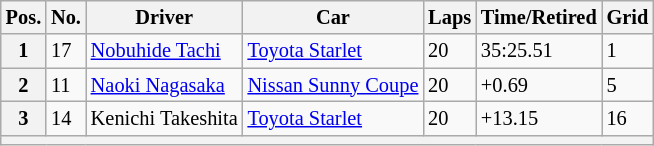<table class="wikitable" style="font-size: 85%">
<tr>
<th>Pos.</th>
<th>No.</th>
<th>Driver</th>
<th>Car</th>
<th>Laps</th>
<th>Time/Retired</th>
<th>Grid</th>
</tr>
<tr>
<th>1</th>
<td>17</td>
<td> <a href='#'>Nobuhide Tachi</a></td>
<td><a href='#'>Toyota Starlet</a></td>
<td>20</td>
<td>35:25.51</td>
<td>1</td>
</tr>
<tr>
<th>2</th>
<td>11</td>
<td> <a href='#'>Naoki Nagasaka</a></td>
<td><a href='#'>Nissan Sunny Coupe</a></td>
<td>20</td>
<td>+0.69</td>
<td>5</td>
</tr>
<tr>
<th>3</th>
<td>14</td>
<td> Kenichi Takeshita</td>
<td><a href='#'>Toyota Starlet</a></td>
<td>20</td>
<td>+13.15</td>
<td>16</td>
</tr>
<tr>
<th colspan="7"></th>
</tr>
</table>
